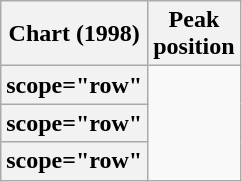<table class="wikitable plainrowheaders sortable">
<tr>
<th scope="col">Chart (1998)</th>
<th scope="col">Peak<br>position</th>
</tr>
<tr>
<th>scope="row" </th>
</tr>
<tr>
<th>scope="row" </th>
</tr>
<tr>
<th>scope="row" </th>
</tr>
</table>
